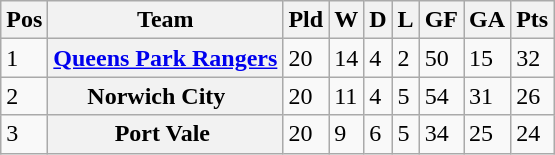<table class="wikitable">
<tr>
<th><abbr>Pos</abbr></th>
<th>Team</th>
<th><abbr>Pld</abbr></th>
<th><abbr>W</abbr></th>
<th><abbr>D</abbr></th>
<th><abbr>L</abbr></th>
<th><abbr>GF</abbr></th>
<th><abbr>GA</abbr></th>
<th><abbr>Pts</abbr></th>
</tr>
<tr>
<td>1</td>
<th><a href='#'>Queens Park Rangers</a></th>
<td>20</td>
<td>14</td>
<td>4</td>
<td>2</td>
<td>50</td>
<td>15</td>
<td>32</td>
</tr>
<tr>
<td>2</td>
<th>Norwich City   </th>
<td>20</td>
<td>11</td>
<td>4</td>
<td>5</td>
<td>54</td>
<td>31</td>
<td>26</td>
</tr>
<tr>
<td>3</td>
<th>Port Vale </th>
<td>20</td>
<td>9</td>
<td>6</td>
<td>5</td>
<td>34</td>
<td>25</td>
<td>24</td>
</tr>
</table>
